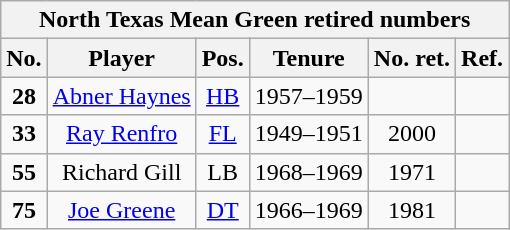<table class="wikitable" style="text-align:center">
<tr>
<th colspan=6 style =><strong>North Texas Mean Green retired numbers</strong></th>
</tr>
<tr>
<th style = >No.</th>
<th style = >Player</th>
<th style = >Pos.</th>
<th style = >Tenure</th>
<th style = >No. ret.</th>
<th style = >Ref.</th>
</tr>
<tr>
<td><strong>28</strong></td>
<td><a href='#'>Abner Haynes</a></td>
<td><a href='#'>HB</a></td>
<td>1957–1959</td>
<td></td>
<td></td>
</tr>
<tr>
<td><strong>33</strong></td>
<td><a href='#'>Ray Renfro</a></td>
<td><a href='#'>FL</a></td>
<td>1949–1951</td>
<td>2000</td>
<td></td>
</tr>
<tr>
<td><strong>55</strong></td>
<td>Richard Gill</td>
<td>LB</td>
<td>1968–1969</td>
<td>1971</td>
<td></td>
</tr>
<tr>
<td><strong>75</strong></td>
<td><a href='#'>Joe Greene</a></td>
<td><a href='#'>DT</a></td>
<td>1966–1969</td>
<td>1981</td>
<td></td>
</tr>
</table>
